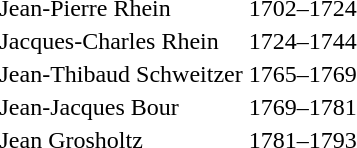<table>
<tr>
<td>Jean-Pierre Rhein</td>
<td>1702–1724</td>
</tr>
<tr>
<td>Jacques-Charles Rhein</td>
<td>1724–1744</td>
</tr>
<tr>
<td>Jean-Thibaud Schweitzer</td>
<td>1765–1769</td>
</tr>
<tr>
<td>Jean-Jacques Bour</td>
<td>1769–1781</td>
</tr>
<tr>
<td>Jean Grosholtz</td>
<td>1781–1793</td>
</tr>
</table>
